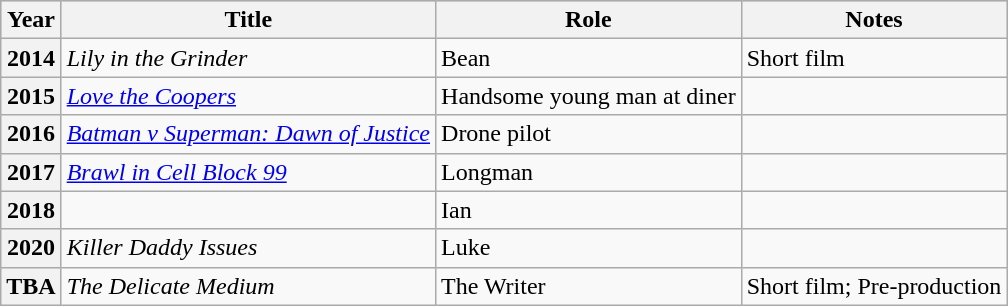<table class="wikitable sortable plainrowheaders">
<tr style="background:#ccc; text-align:center;">
<th scope="col">Year</th>
<th scope="col">Title</th>
<th scope="col">Role</th>
<th scope="col" class="unsortable">Notes</th>
</tr>
<tr>
<th scope="row">2014</th>
<td><em>Lily in the Grinder</em></td>
<td>Bean</td>
<td>Short film</td>
</tr>
<tr>
<th scope="row">2015</th>
<td><em><a href='#'>Love the Coopers</a></em></td>
<td>Handsome young man at diner</td>
<td></td>
</tr>
<tr>
<th scope="row">2016</th>
<td><em><a href='#'>Batman v Superman: Dawn of Justice</a></em></td>
<td>Drone pilot</td>
<td></td>
</tr>
<tr>
<th scope="row">2017</th>
<td><em><a href='#'>Brawl in Cell Block 99</a></em></td>
<td>Longman</td>
<td></td>
</tr>
<tr>
<th scope="row">2018</th>
<td><em></em></td>
<td>Ian</td>
<td></td>
</tr>
<tr>
<th scope="row">2020</th>
<td><em>Killer Daddy Issues</em></td>
<td>Luke</td>
<td></td>
</tr>
<tr>
<th scope="row">TBA</th>
<td><em>The Delicate Medium</em></td>
<td>The Writer</td>
<td>Short film; Pre-production</td>
</tr>
</table>
